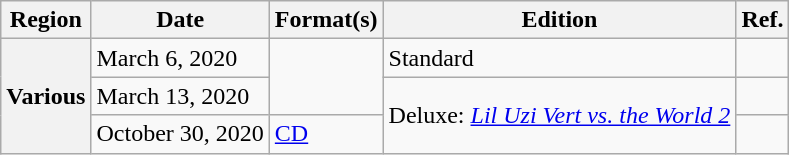<table class="wikitable plainrowheaders">
<tr>
<th scope="col">Region</th>
<th scope="col">Date</th>
<th scope="col">Format(s)</th>
<th scope="col">Edition</th>
<th scope="col">Ref.</th>
</tr>
<tr>
<th rowspan="3" scope="row">Various</th>
<td>March 6, 2020</td>
<td rowspan="2"></td>
<td>Standard</td>
<td></td>
</tr>
<tr>
<td>March 13, 2020</td>
<td rowspan="2">Deluxe: <em><a href='#'>Lil Uzi Vert vs. the World 2</a></em></td>
<td></td>
</tr>
<tr>
<td>October 30, 2020</td>
<td><a href='#'>CD</a></td>
<td></td>
</tr>
</table>
